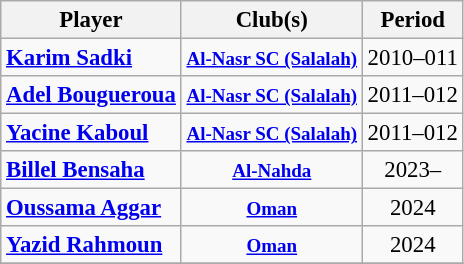<table class="wikitable collapsible collapsed" style="text-align:center;font-size:95%">
<tr>
<th scope="col">Player</th>
<th scope="col" class="unsortable">Club(s)</th>
<th scope="col">Period</th>
</tr>
<tr>
<td align="left"><strong><a href='#'>Karim Sadki</a></strong></td>
<td><small><strong><a href='#'>Al-Nasr SC (Salalah)</a></strong></small></td>
<td>2010–011</td>
</tr>
<tr>
<td align="left"><strong><a href='#'>Adel Bougueroua</a></strong></td>
<td><small><strong><a href='#'>Al-Nasr SC (Salalah)</a></strong></small></td>
<td>2011–012</td>
</tr>
<tr>
<td align="left"><strong><a href='#'>Yacine Kaboul</a></strong></td>
<td><small><strong><a href='#'>Al-Nasr SC (Salalah)</a></strong></small></td>
<td>2011–012</td>
</tr>
<tr>
<td align="left"><strong><a href='#'>Billel Bensaha</a></strong></td>
<td><small><strong><a href='#'>Al-Nahda</a></strong></small></td>
<td>2023–</td>
</tr>
<tr>
<td align="left"><strong><a href='#'>Oussama Aggar</a></strong></td>
<td><small><strong><a href='#'>Oman</a></strong></small></td>
<td>2024</td>
</tr>
<tr>
<td align="left"><strong><a href='#'>Yazid Rahmoun</a></strong></td>
<td><small><strong><a href='#'>Oman</a></strong></small></td>
<td>2024</td>
</tr>
<tr>
</tr>
</table>
